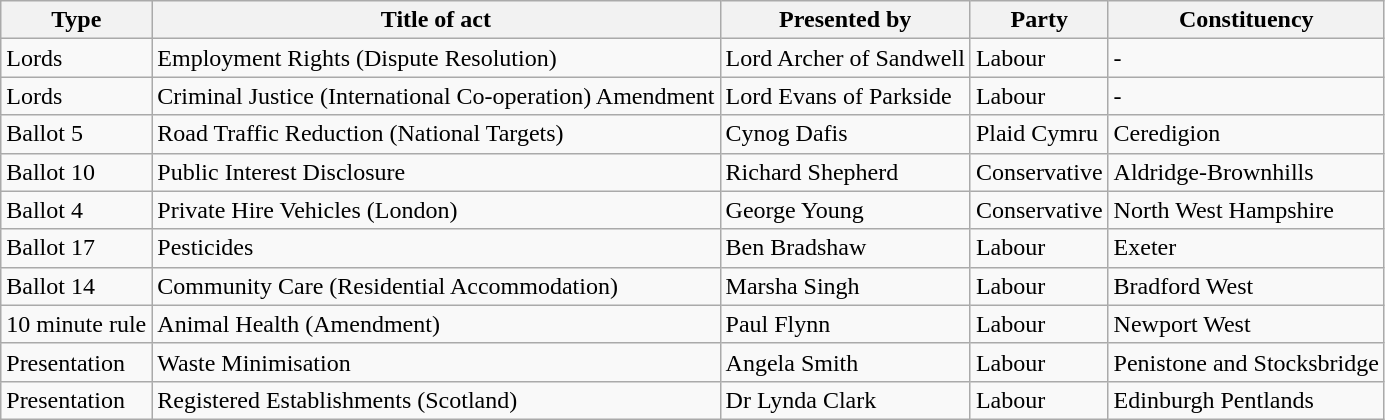<table class="wikitable">
<tr>
<th>Type</th>
<th>Title of act</th>
<th>Presented by</th>
<th>Party</th>
<th>Constituency</th>
</tr>
<tr |->
<td>Lords</td>
<td>Employment Rights (Dispute Resolution)</td>
<td>Lord Archer of Sandwell</td>
<td>Labour</td>
<td>-</td>
</tr>
<tr>
<td>Lords</td>
<td>Criminal Justice (International Co-operation) Amendment</td>
<td>Lord Evans of Parkside</td>
<td>Labour</td>
<td>-</td>
</tr>
<tr>
<td>Ballot 5</td>
<td>Road Traffic Reduction (National Targets)</td>
<td>Cynog Dafis</td>
<td>Plaid Cymru</td>
<td>Ceredigion</td>
</tr>
<tr>
<td>Ballot 10</td>
<td>Public Interest Disclosure</td>
<td>Richard Shepherd</td>
<td>Conservative</td>
<td>Aldridge-Brownhills</td>
</tr>
<tr>
<td>Ballot 4</td>
<td>Private Hire Vehicles (London)</td>
<td>George Young</td>
<td>Conservative</td>
<td>North West Hampshire</td>
</tr>
<tr>
<td>Ballot 17</td>
<td>Pesticides</td>
<td>Ben Bradshaw</td>
<td>Labour</td>
<td>Exeter</td>
</tr>
<tr>
<td>Ballot 14</td>
<td>Community Care (Residential Accommodation)</td>
<td>Marsha Singh</td>
<td>Labour</td>
<td>Bradford West</td>
</tr>
<tr>
<td>10 minute rule</td>
<td>Animal Health (Amendment)</td>
<td>Paul Flynn</td>
<td>Labour</td>
<td>Newport West</td>
</tr>
<tr>
<td>Presentation</td>
<td>Waste Minimisation</td>
<td>Angela Smith</td>
<td>Labour</td>
<td>Penistone and Stocksbridge</td>
</tr>
<tr>
<td>Presentation</td>
<td>Registered Establishments (Scotland)</td>
<td>Dr Lynda Clark</td>
<td>Labour</td>
<td>Edinburgh Pentlands</td>
</tr>
</table>
